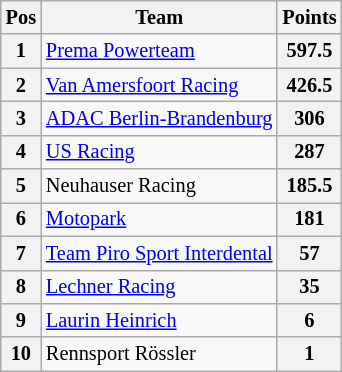<table class="wikitable" style="font-size: 85%;">
<tr>
<th>Pos</th>
<th>Team</th>
<th>Points</th>
</tr>
<tr>
<th>1</th>
<td> <a href='#'>Prema Powerteam</a></td>
<th>597.5</th>
</tr>
<tr>
<th>2</th>
<td> <a href='#'>Van Amersfoort Racing</a></td>
<th>426.5</th>
</tr>
<tr>
<th>3</th>
<td> <a href='#'>ADAC Berlin-Brandenburg</a></td>
<th>306</th>
</tr>
<tr>
<th>4</th>
<td> <a href='#'>US Racing</a></td>
<th>287</th>
</tr>
<tr>
<th>5</th>
<td> Neuhauser Racing</td>
<th>185.5</th>
</tr>
<tr>
<th>6</th>
<td> <a href='#'>Motopark</a></td>
<th>181</th>
</tr>
<tr>
<th>7</th>
<td nowrap> <a href='#'>Team Piro Sport Interdental</a></td>
<th>57</th>
</tr>
<tr>
<th>8</th>
<td> <a href='#'>Lechner Racing</a></td>
<th>35</th>
</tr>
<tr>
<th>9</th>
<td> <a href='#'>Laurin Heinrich</a></td>
<th>6</th>
</tr>
<tr>
<th>10</th>
<td> Rennsport Rössler</td>
<th>1</th>
</tr>
</table>
